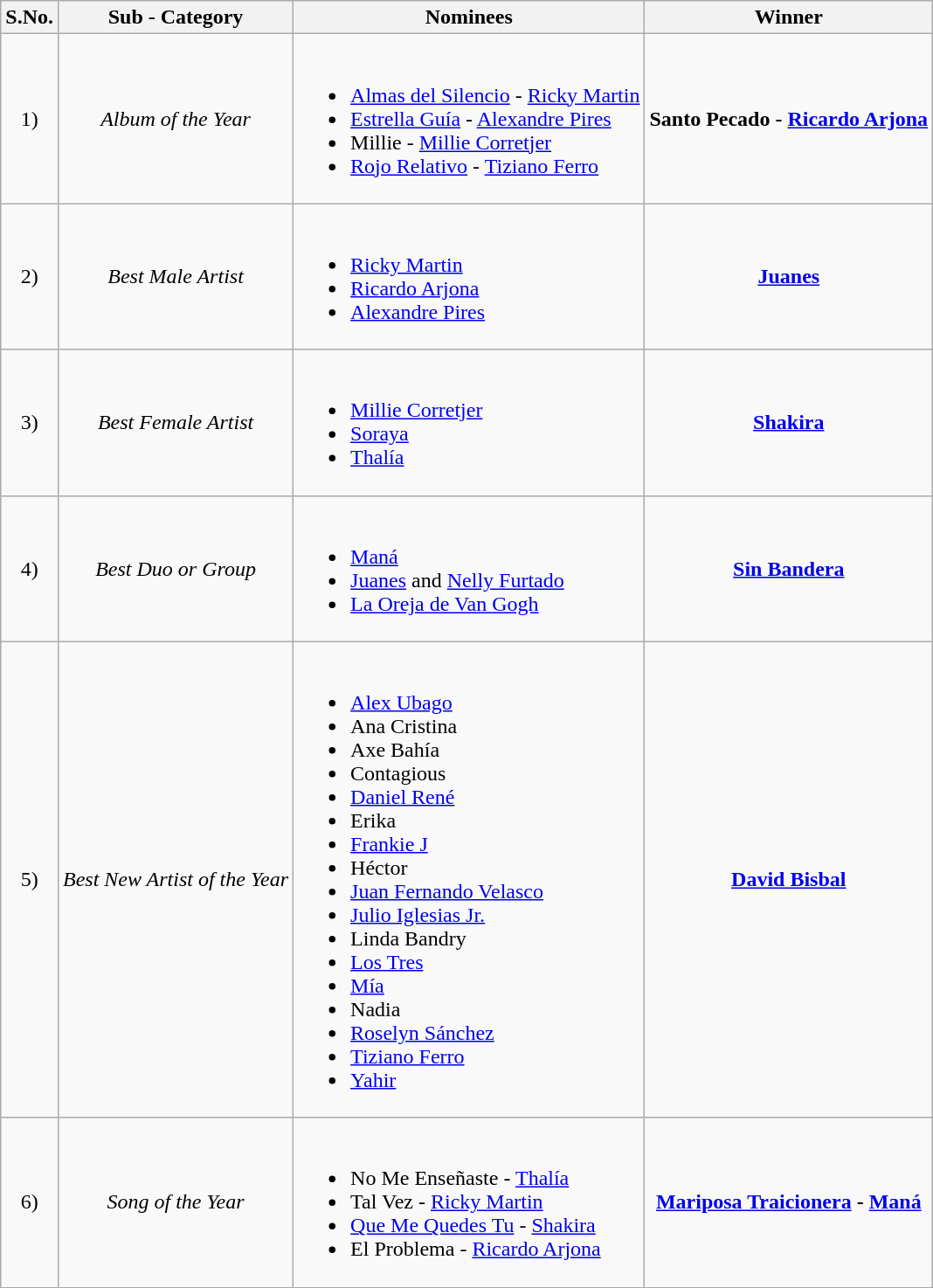<table class="wikitable">
<tr>
<th>S.No.</th>
<th>Sub - Category</th>
<th>Nominees</th>
<th>Winner</th>
</tr>
<tr>
<td style="text-align:center;">1)</td>
<td style="text-align:center;"><em>Album of the Year</em></td>
<td><br><ul><li><a href='#'>Almas del Silencio</a> - <a href='#'>Ricky Martin</a></li><li><a href='#'>Estrella Guía</a> - <a href='#'>Alexandre Pires</a></li><li>Millie - <a href='#'>Millie Corretjer</a></li><li><a href='#'>Rojo Relativo</a> - <a href='#'>Tiziano Ferro</a></li></ul></td>
<td style="text-align:center;"><strong> Santo Pecado - <a href='#'>Ricardo Arjona</a></strong></td>
</tr>
<tr>
<td style="text-align:center;">2)</td>
<td style="text-align:center;"><em>Best Male Artist</em></td>
<td><br><ul><li><a href='#'>Ricky Martin</a></li><li><a href='#'>Ricardo Arjona</a></li><li><a href='#'>Alexandre Pires</a></li></ul></td>
<td style="text-align:center;"><strong><a href='#'>Juanes</a></strong></td>
</tr>
<tr>
<td style="text-align:center;">3)</td>
<td style="text-align:center;"><em>Best Female Artist</em></td>
<td><br><ul><li><a href='#'>Millie Corretjer</a></li><li><a href='#'>Soraya</a></li><li><a href='#'>Thalía</a></li></ul></td>
<td style="text-align:center;"><strong><a href='#'>Shakira</a></strong></td>
</tr>
<tr>
<td style="text-align:center;">4)</td>
<td style="text-align:center;"><em>Best Duo or Group</em></td>
<td><br><ul><li><a href='#'>Maná</a></li><li><a href='#'>Juanes</a> and <a href='#'>Nelly Furtado</a></li><li><a href='#'>La Oreja de Van Gogh</a></li></ul></td>
<td style="text-align:center;"><strong><a href='#'>Sin Bandera</a></strong></td>
</tr>
<tr>
<td style="text-align:center;">5)</td>
<td style="text-align:center;"><em>Best New Artist of the Year</em></td>
<td><br><ul><li><a href='#'>Alex Ubago</a></li><li>Ana Cristina</li><li>Axe Bahía</li><li>Contagious</li><li><a href='#'>Daniel René</a></li><li>Erika</li><li><a href='#'>Frankie J</a></li><li>Héctor</li><li><a href='#'>Juan Fernando Velasco</a></li><li><a href='#'>Julio Iglesias Jr.</a></li><li>Linda Bandry</li><li><a href='#'>Los Tres</a></li><li><a href='#'>Mía</a></li><li>Nadia</li><li><a href='#'>Roselyn Sánchez</a></li><li><a href='#'>Tiziano Ferro</a></li><li><a href='#'>Yahir</a></li></ul></td>
<td style="text-align:center;"><strong><a href='#'>David Bisbal</a></strong></td>
</tr>
<tr>
<td style="text-align:center;">6)</td>
<td style="text-align:center;"><em>Song of the Year</em></td>
<td><br><ul><li>No Me Enseñaste - <a href='#'>Thalía</a></li><li>Tal Vez - <a href='#'>Ricky Martin</a></li><li><a href='#'>Que Me Quedes Tu</a> - <a href='#'>Shakira</a></li><li>El Problema - <a href='#'>Ricardo Arjona</a></li></ul></td>
<td style="text-align:center;"><strong><a href='#'>Mariposa Traicionera</a> - <a href='#'>Maná</a></strong></td>
</tr>
</table>
